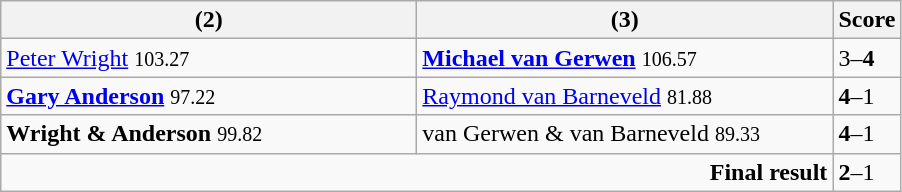<table class="wikitable">
<tr>
<th width=270><strong></strong> (2)</th>
<th width=270> (3)</th>
<th>Score</th>
</tr>
<tr>
<td><a href='#'>Peter Wright</a> <small><span>103.27</span></small></td>
<td><strong><a href='#'>Michael van Gerwen</a></strong> <small><span>106.57</span></small></td>
<td>3–<strong>4</strong></td>
</tr>
<tr>
<td><strong><a href='#'>Gary Anderson</a></strong> <small><span>97.22</span></small></td>
<td><a href='#'>Raymond van Barneveld</a> <small><span>81.88</span></small></td>
<td><strong>4</strong>–1</td>
</tr>
<tr>
<td><strong>Wright & Anderson</strong> <small><span>99.82</span></small></td>
<td>van Gerwen & van Barneveld <small><span>89.33</span></small></td>
<td><strong>4</strong>–1</td>
</tr>
<tr>
<td colspan="2" align="right"><strong>Final result</strong></td>
<td><strong>2</strong>–1</td>
</tr>
</table>
